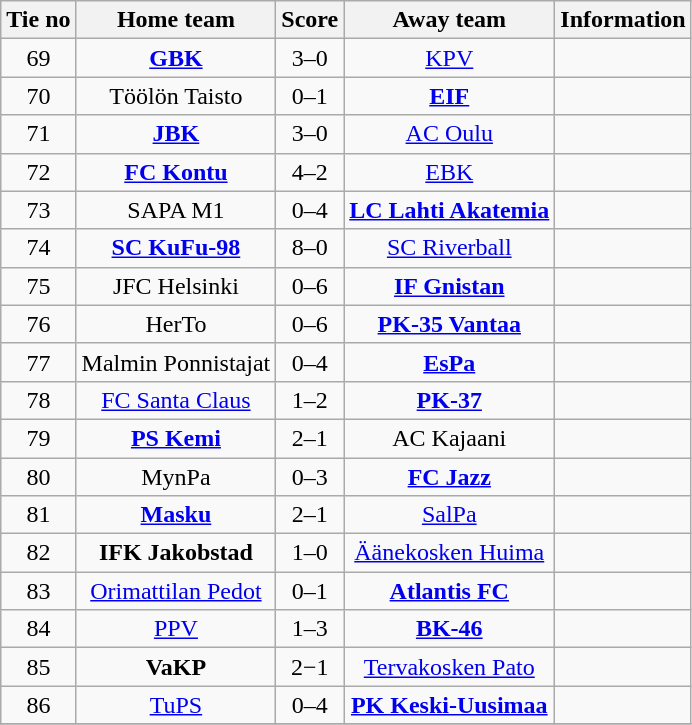<table class="wikitable" style="text-align:center">
<tr>
<th style= width="40px">Tie no</th>
<th style= width="150px">Home team</th>
<th style= width="60px">Score</th>
<th style= width="150px">Away team</th>
<th style= width="30px">Information</th>
</tr>
<tr>
<td>69</td>
<td><strong><a href='#'>GBK</a></strong></td>
<td>3–0</td>
<td><a href='#'>KPV</a></td>
<td></td>
</tr>
<tr>
<td>70</td>
<td>Töölön Taisto</td>
<td>0–1</td>
<td><strong><a href='#'>EIF</a></strong></td>
<td></td>
</tr>
<tr>
<td>71</td>
<td><strong><a href='#'>JBK</a></strong></td>
<td>3–0</td>
<td><a href='#'>AC Oulu</a></td>
<td></td>
</tr>
<tr>
<td>72</td>
<td><strong><a href='#'>FC Kontu</a></strong></td>
<td>4–2 </td>
<td><a href='#'>EBK</a></td>
<td></td>
</tr>
<tr>
<td>73</td>
<td>SAPA M1</td>
<td>0–4</td>
<td><strong><a href='#'>LC Lahti Akatemia</a></strong></td>
<td></td>
</tr>
<tr>
<td>74</td>
<td><strong><a href='#'>SC KuFu-98</a></strong></td>
<td>8–0</td>
<td><a href='#'>SC Riverball</a></td>
<td></td>
</tr>
<tr>
<td>75</td>
<td>JFC Helsinki</td>
<td>0–6</td>
<td><strong><a href='#'>IF Gnistan</a></strong></td>
<td></td>
</tr>
<tr>
<td>76</td>
<td>HerTo</td>
<td>0–6</td>
<td><strong><a href='#'>PK-35 Vantaa</a></strong></td>
<td></td>
</tr>
<tr>
<td>77</td>
<td>Malmin Ponnistajat</td>
<td>0–4</td>
<td><strong><a href='#'>EsPa</a></strong></td>
<td></td>
</tr>
<tr>
<td>78</td>
<td><a href='#'>FC Santa Claus</a></td>
<td>1–2</td>
<td><strong><a href='#'>PK-37</a></strong></td>
<td></td>
</tr>
<tr>
<td>79</td>
<td><strong><a href='#'>PS Kemi</a></strong></td>
<td>2–1</td>
<td>AC Kajaani</td>
<td></td>
</tr>
<tr>
<td>80</td>
<td>MynPa</td>
<td>0–3</td>
<td><strong><a href='#'>FC Jazz</a></strong></td>
<td></td>
</tr>
<tr>
<td>81</td>
<td><strong><a href='#'>Masku</a></strong></td>
<td>2–1</td>
<td><a href='#'>SalPa</a></td>
<td></td>
</tr>
<tr>
<td>82</td>
<td><strong>IFK Jakobstad</strong></td>
<td>1–0</td>
<td><a href='#'>Äänekosken Huima</a></td>
<td></td>
</tr>
<tr>
<td>83</td>
<td><a href='#'>Orimattilan Pedot</a></td>
<td>0–1</td>
<td><strong><a href='#'>Atlantis FC</a></strong></td>
<td></td>
</tr>
<tr>
<td>84</td>
<td><a href='#'>PPV</a></td>
<td>1–3 </td>
<td><strong><a href='#'>BK-46</a></strong></td>
<td></td>
</tr>
<tr>
<td>85</td>
<td><strong>VaKP</strong></td>
<td>2−1</td>
<td><a href='#'>Tervakosken Pato</a></td>
<td></td>
</tr>
<tr>
<td>86</td>
<td><a href='#'>TuPS</a></td>
<td>0–4</td>
<td><strong><a href='#'>PK Keski-Uusimaa</a></strong></td>
<td></td>
</tr>
<tr>
</tr>
</table>
